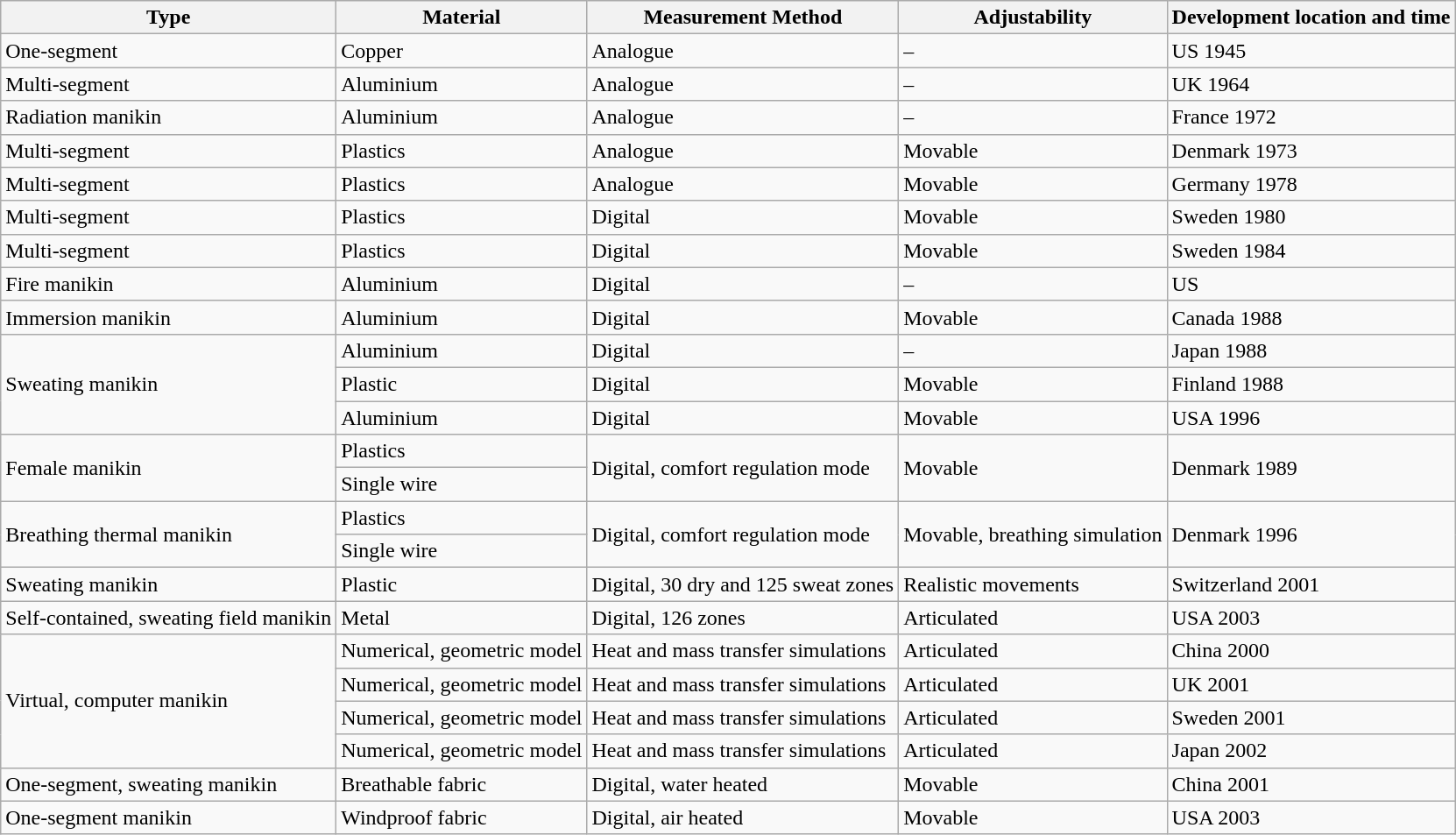<table class="wikitable">
<tr>
<th>Type</th>
<th>Material</th>
<th>Measurement Method</th>
<th>Adjustability</th>
<th>Development location and time</th>
</tr>
<tr>
<td>One-segment</td>
<td>Copper</td>
<td>Analogue</td>
<td>–</td>
<td>US 1945</td>
</tr>
<tr>
<td>Multi-segment</td>
<td>Aluminium</td>
<td>Analogue</td>
<td>–</td>
<td>UK 1964</td>
</tr>
<tr>
<td>Radiation manikin</td>
<td>Aluminium</td>
<td>Analogue</td>
<td>–</td>
<td>France 1972</td>
</tr>
<tr>
<td>Multi-segment</td>
<td>Plastics</td>
<td>Analogue</td>
<td>Movable</td>
<td>Denmark 1973</td>
</tr>
<tr>
<td>Multi-segment</td>
<td>Plastics</td>
<td>Analogue</td>
<td>Movable</td>
<td>Germany 1978</td>
</tr>
<tr>
<td>Multi-segment</td>
<td>Plastics</td>
<td>Digital</td>
<td>Movable</td>
<td>Sweden 1980</td>
</tr>
<tr>
<td>Multi-segment</td>
<td>Plastics</td>
<td>Digital</td>
<td>Movable</td>
<td>Sweden 1984</td>
</tr>
<tr>
<td>Fire manikin</td>
<td>Aluminium</td>
<td>Digital</td>
<td>–</td>
<td>US</td>
</tr>
<tr>
<td>Immersion manikin</td>
<td>Aluminium</td>
<td>Digital</td>
<td>Movable</td>
<td>Canada 1988</td>
</tr>
<tr>
<td rowspan="3">Sweating manikin</td>
<td>Aluminium</td>
<td>Digital</td>
<td>–</td>
<td>Japan 1988</td>
</tr>
<tr>
<td>Plastic</td>
<td>Digital</td>
<td>Movable</td>
<td>Finland 1988</td>
</tr>
<tr>
<td>Aluminium</td>
<td>Digital</td>
<td>Movable</td>
<td>USA 1996</td>
</tr>
<tr>
<td rowspan="2">Female manikin</td>
<td>Plastics</td>
<td rowspan="2">Digital, comfort regulation mode</td>
<td rowspan="2">Movable</td>
<td rowspan="2">Denmark 1989</td>
</tr>
<tr>
<td>Single wire</td>
</tr>
<tr>
<td rowspan="2">Breathing thermal manikin</td>
<td>Plastics</td>
<td rowspan="2">Digital, comfort regulation mode</td>
<td rowspan="2">Movable, breathing simulation</td>
<td rowspan="2">Denmark 1996</td>
</tr>
<tr>
<td>Single wire</td>
</tr>
<tr>
<td>Sweating manikin</td>
<td>Plastic</td>
<td>Digital, 30 dry and 125 sweat zones</td>
<td>Realistic movements</td>
<td>Switzerland 2001</td>
</tr>
<tr>
<td>Self-contained, sweating field manikin</td>
<td>Metal</td>
<td>Digital, 126 zones</td>
<td>Articulated</td>
<td>USA 2003</td>
</tr>
<tr>
<td rowspan="4">Virtual, computer manikin</td>
<td>Numerical, geometric model</td>
<td>Heat and mass transfer simulations</td>
<td>Articulated</td>
<td>China 2000</td>
</tr>
<tr>
<td>Numerical, geometric model</td>
<td>Heat and mass transfer simulations</td>
<td>Articulated</td>
<td>UK 2001</td>
</tr>
<tr>
<td>Numerical, geometric model</td>
<td>Heat and mass transfer simulations</td>
<td>Articulated</td>
<td>Sweden 2001</td>
</tr>
<tr>
<td>Numerical, geometric model</td>
<td>Heat and mass transfer simulations</td>
<td>Articulated</td>
<td>Japan 2002</td>
</tr>
<tr>
<td>One-segment, sweating manikin</td>
<td>Breathable fabric</td>
<td>Digital, water heated</td>
<td>Movable</td>
<td>China 2001</td>
</tr>
<tr>
<td>One-segment manikin</td>
<td>Windproof fabric</td>
<td>Digital, air heated</td>
<td>Movable</td>
<td>USA 2003</td>
</tr>
</table>
